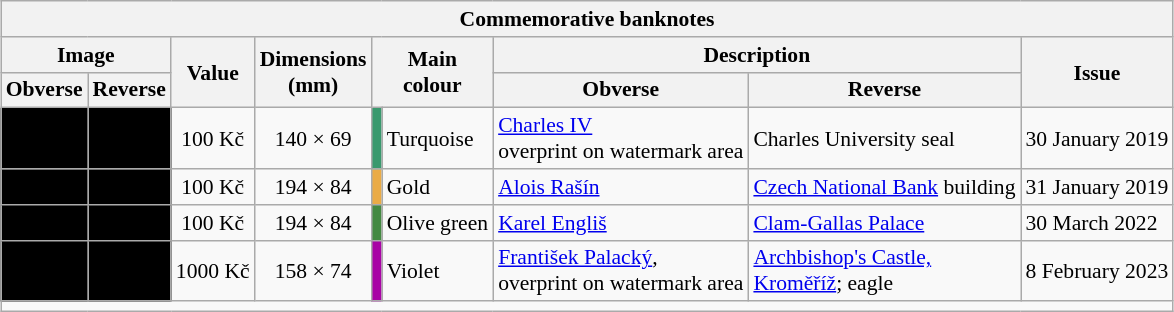<table class="wikitable" style="margin:auto; font-size:90%; border-width:1px;">
<tr>
<th colspan=10>Commemorative banknotes</th>
</tr>
<tr>
<th colspan=2>Image</th>
<th rowspan=2>Value</th>
<th rowspan=2>Dimensions<br>(mm)</th>
<th rowspan=2 colspan=2>Main<br>colour</th>
<th colspan=2>Description</th>
<th rowspan=2>Issue</th>
</tr>
<tr>
<th>Obverse</th>
<th>Reverse</th>
<th>Obverse</th>
<th>Reverse</th>
</tr>
<tr>
<td align="center" bgcolor="#000000"></td>
<td align="center" bgcolor="#000000"></td>
<td align=center>100 Kč</td>
<td align=center>140 × 69</td>
<td style="background:#3A996E;"></td>
<td>Turquoise</td>
<td><a href='#'>Charles IV</a><br>overprint on watermark area</td>
<td>Charles University seal</td>
<td>30 January 2019</td>
</tr>
<tr>
<td align=center bgcolor="#000000"></td>
<td align=center bgcolor="#000000"></td>
<td align=center>100 Kč</td>
<td align=center>194 × 84</td>
<td style="background:#EAAB46;"></td>
<td>Gold</td>
<td><a href='#'>Alois Rašín</a></td>
<td><a href='#'>Czech National Bank</a> building</td>
<td>31 January 2019</td>
</tr>
<tr>
<td align=center bgcolor="#000000"></td>
<td align=center bgcolor="#000000"></td>
<td align=center>100 Kč</td>
<td align=center>194 × 84</td>
<td style="background:#448942;"></td>
<td>Olive green</td>
<td><a href='#'>Karel Engliš</a></td>
<td><a href='#'>Clam-Gallas Palace</a></td>
<td>30 March 2022</td>
</tr>
<tr>
<td align=center bgcolor="#000000"></td>
<td align=center bgcolor="#000000"></td>
<td align=center>1000 Kč</td>
<td align=center>158 × 74</td>
<td style="background:#A803A5;"></td>
<td>Violet</td>
<td><a href='#'>František Palacký</a>,<br>overprint on watermark area</td>
<td><a href='#'>Archbishop's Castle,<br>Kroměříž</a>; eagle</td>
<td>8 February 2023</td>
</tr>
<tr>
<td colspan="10"></td>
</tr>
</table>
